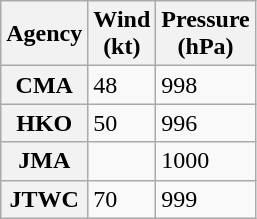<table class="wikitable floatleft">
<tr>
<th>Agency</th>
<th>Wind<br>(kt)</th>
<th>Pressure<br>(hPa)</th>
</tr>
<tr>
<th>CMA</th>
<td>48</td>
<td>998</td>
</tr>
<tr>
<th>HKO</th>
<td>50</td>
<td>996</td>
</tr>
<tr>
<th>JMA</th>
<td></td>
<td>1000</td>
</tr>
<tr>
<th>JTWC</th>
<td>70</td>
<td>999</td>
</tr>
</table>
